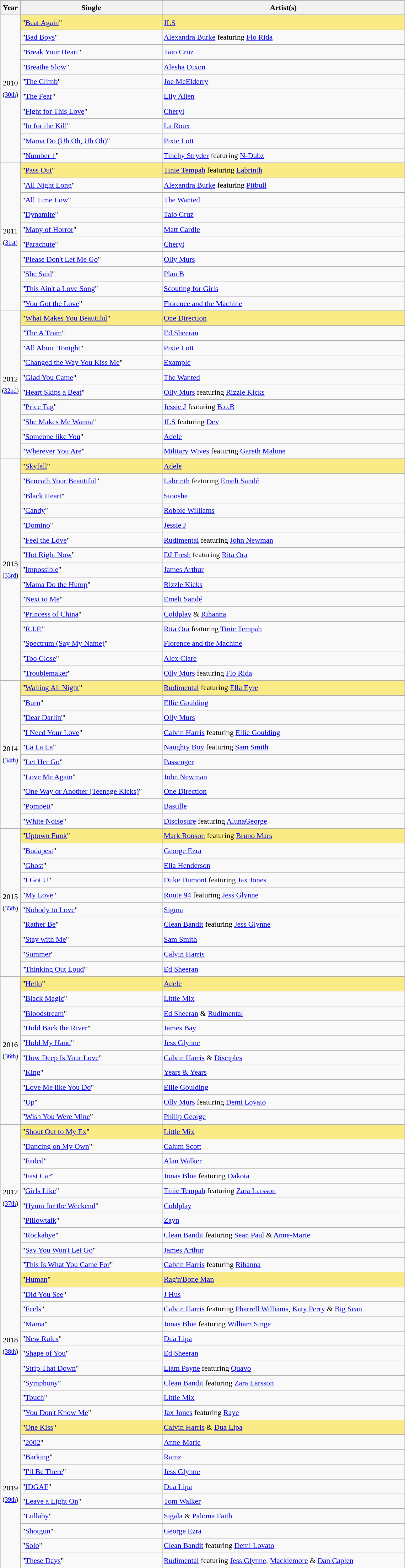<table class="wikitable" style="font-size:1.00em; line-height:1.5em;">
<tr bgcolor="#bebebe">
</tr>
<tr bgcolor="#bebebe">
<th width="5%">Year</th>
<th width="35%">Single</th>
<th width="60%">Artist(s)</th>
</tr>
<tr>
<td rowspan="11" style="text-align:center;">2010 <br><small>(<a href='#'>30th</a>)</small></td>
</tr>
<tr style="background:#FAEB86;">
<td>"<a href='#'>Beat Again</a>"</td>
<td><a href='#'>JLS</a></td>
</tr>
<tr>
<td>"<a href='#'>Bad Boys</a>"</td>
<td><a href='#'>Alexandra Burke</a> featuring <a href='#'>Flo Rida</a></td>
</tr>
<tr>
<td>"<a href='#'>Break Your Heart</a>"</td>
<td><a href='#'>Taio Cruz</a></td>
</tr>
<tr>
<td>"<a href='#'>Breathe Slow</a>"</td>
<td><a href='#'>Alesha Dixon</a></td>
</tr>
<tr>
<td>"<a href='#'>The Climb</a>"</td>
<td><a href='#'>Joe McElderry</a></td>
</tr>
<tr>
<td>"<a href='#'>The Fear</a>"</td>
<td><a href='#'>Lily Allen</a></td>
</tr>
<tr>
<td>"<a href='#'>Fight for This Love</a>"</td>
<td><a href='#'>Cheryl</a></td>
</tr>
<tr>
<td>"<a href='#'>In for the Kill</a>"</td>
<td><a href='#'>La Roux</a></td>
</tr>
<tr>
<td>"<a href='#'>Mama Do (Uh Oh, Uh Oh)</a>"</td>
<td><a href='#'>Pixie Lott</a></td>
</tr>
<tr>
<td>"<a href='#'>Number 1</a>"</td>
<td><a href='#'>Tinchy Stryder</a> featuring <a href='#'>N-Dubz</a></td>
</tr>
<tr>
<td rowspan="11" style="text-align:center;">2011 <br><small>(<a href='#'>31st</a>)</small></td>
</tr>
<tr style="background:#FAEB86;">
<td>"<a href='#'>Pass Out</a>"</td>
<td><a href='#'>Tinie Tempah</a> featuring <a href='#'>Labrinth</a></td>
</tr>
<tr>
<td>"<a href='#'>All Night Long</a>"</td>
<td><a href='#'>Alexandra Burke</a> featuring <a href='#'>Pitbull</a></td>
</tr>
<tr>
<td>"<a href='#'>All Time Low</a>"</td>
<td><a href='#'>The Wanted</a></td>
</tr>
<tr>
<td>"<a href='#'>Dynamite</a>"</td>
<td><a href='#'>Taio Cruz</a></td>
</tr>
<tr>
<td>"<a href='#'>Many of Horror</a>"</td>
<td><a href='#'>Matt Cardle</a></td>
</tr>
<tr>
<td>"<a href='#'>Parachute</a>"</td>
<td><a href='#'>Cheryl</a></td>
</tr>
<tr>
<td>"<a href='#'>Please Don't Let Me Go</a>"</td>
<td><a href='#'>Olly Murs</a></td>
</tr>
<tr>
<td>"<a href='#'>She Said</a>"</td>
<td><a href='#'>Plan B</a></td>
</tr>
<tr>
<td>"<a href='#'>This Ain't a Love Song</a>"</td>
<td><a href='#'>Scouting for Girls</a></td>
</tr>
<tr>
<td>"<a href='#'>You Got the Love</a>"</td>
<td><a href='#'>Florence and the Machine</a></td>
</tr>
<tr>
<td rowspan="11" style="text-align:center;">2012 <br><small>(<a href='#'>32nd</a>)</small></td>
</tr>
<tr style="background:#FAEB86;">
<td>"<a href='#'>What Makes You Beautiful</a>"</td>
<td><a href='#'>One Direction</a></td>
</tr>
<tr>
<td>"<a href='#'>The A Team</a>"</td>
<td><a href='#'>Ed Sheeran</a></td>
</tr>
<tr>
<td>"<a href='#'>All About Tonight</a>"</td>
<td><a href='#'>Pixie Lott</a></td>
</tr>
<tr>
<td>"<a href='#'>Changed the Way You Kiss Me</a>"</td>
<td><a href='#'>Example</a></td>
</tr>
<tr>
<td>"<a href='#'>Glad You Came</a>"</td>
<td><a href='#'>The Wanted</a></td>
</tr>
<tr>
<td>"<a href='#'>Heart Skips a Beat</a>"</td>
<td><a href='#'>Olly Murs</a> featuring <a href='#'>Rizzle Kicks</a></td>
</tr>
<tr>
<td>"<a href='#'>Price Tag</a>"</td>
<td><a href='#'>Jessie J</a> featuring <a href='#'>B.o.B</a></td>
</tr>
<tr>
<td>"<a href='#'>She Makes Me Wanna</a>"</td>
<td><a href='#'>JLS</a> featuring <a href='#'>Dev</a></td>
</tr>
<tr>
<td>"<a href='#'>Someone like You</a>"</td>
<td><a href='#'>Adele</a></td>
</tr>
<tr>
<td>"<a href='#'>Wherever You Are</a>"</td>
<td><a href='#'>Military Wives</a> featuring <a href='#'>Gareth Malone</a></td>
</tr>
<tr>
<td rowspan="16" style="text-align:center;">2013 <br><small>(<a href='#'>33rd</a>)</small></td>
</tr>
<tr style="background:#FAEB86;">
<td>"<a href='#'>Skyfall</a>"</td>
<td><a href='#'>Adele</a></td>
</tr>
<tr>
<td>"<a href='#'>Beneath Your Beautiful</a>"</td>
<td><a href='#'>Labrinth</a> featuring <a href='#'>Emeli Sandé</a></td>
</tr>
<tr>
<td>"<a href='#'>Black Heart</a>"</td>
<td><a href='#'>Stooshe</a></td>
</tr>
<tr>
<td>"<a href='#'>Candy</a>"</td>
<td><a href='#'>Robbie Williams</a></td>
</tr>
<tr>
<td>"<a href='#'>Domino</a>"</td>
<td><a href='#'>Jessie J</a></td>
</tr>
<tr>
<td>"<a href='#'>Feel the Love</a>"</td>
<td><a href='#'>Rudimental</a> featuring <a href='#'>John Newman</a></td>
</tr>
<tr>
<td>"<a href='#'>Hot Right Now</a>"</td>
<td><a href='#'>DJ Fresh</a> featuring <a href='#'>Rita Ora</a></td>
</tr>
<tr>
<td>"<a href='#'>Impossible</a>"</td>
<td><a href='#'>James Arthur</a></td>
</tr>
<tr>
<td>"<a href='#'>Mama Do the Hump</a>"</td>
<td><a href='#'>Rizzle Kicks</a></td>
</tr>
<tr>
<td>"<a href='#'>Next to Me</a>"</td>
<td><a href='#'>Emeli Sandé</a></td>
</tr>
<tr>
<td>"<a href='#'>Princess of China</a>"</td>
<td><a href='#'>Coldplay</a> & <a href='#'>Rihanna</a></td>
</tr>
<tr>
<td>"<a href='#'>R.I.P.</a>"</td>
<td><a href='#'>Rita Ora</a> featuring <a href='#'>Tinie Tempah</a></td>
</tr>
<tr>
<td>"<a href='#'>Spectrum (Say My Name)</a>"</td>
<td><a href='#'>Florence and the Machine</a></td>
</tr>
<tr>
<td>"<a href='#'>Too Close</a>"</td>
<td><a href='#'>Alex Clare</a></td>
</tr>
<tr>
<td>"<a href='#'>Troublemaker</a>"</td>
<td><a href='#'>Olly Murs</a> featuring <a href='#'>Flo Rida</a></td>
</tr>
<tr>
<td rowspan="11" style="text-align:center;">2014 <br><small>(<a href='#'>34th</a>)</small></td>
</tr>
<tr style="background:#FAEB86;">
<td>"<a href='#'>Waiting All Night</a>"</td>
<td><a href='#'>Rudimental</a> featuring <a href='#'>Ella Eyre</a></td>
</tr>
<tr>
<td>"<a href='#'>Burn</a>"</td>
<td><a href='#'>Ellie Goulding</a></td>
</tr>
<tr>
<td>"<a href='#'>Dear Darlin'</a>"</td>
<td><a href='#'>Olly Murs</a></td>
</tr>
<tr>
<td>"<a href='#'>I Need Your Love</a>"</td>
<td><a href='#'>Calvin Harris</a> featuring <a href='#'>Ellie Goulding</a></td>
</tr>
<tr>
<td>"<a href='#'>La La La</a>"</td>
<td><a href='#'>Naughty Boy</a> featuring <a href='#'>Sam Smith</a></td>
</tr>
<tr>
<td>"<a href='#'>Let Her Go</a>"</td>
<td><a href='#'>Passenger</a></td>
</tr>
<tr>
<td>"<a href='#'>Love Me Again</a>"</td>
<td><a href='#'>John Newman</a></td>
</tr>
<tr>
<td>"<a href='#'>One Way or Another (Teenage Kicks)</a>"</td>
<td><a href='#'>One Direction</a></td>
</tr>
<tr>
<td>"<a href='#'>Pompeii</a>"</td>
<td><a href='#'>Bastille</a></td>
</tr>
<tr>
<td>"<a href='#'>White Noise</a>"</td>
<td><a href='#'>Disclosure</a> featuring <a href='#'>AlunaGeorge</a></td>
</tr>
<tr>
<td rowspan="11" style="text-align:center;">2015 <br><small>(<a href='#'>35th</a>)</small></td>
</tr>
<tr style="background:#FAEB86;">
<td>"<a href='#'>Uptown Funk</a>"</td>
<td><a href='#'>Mark Ronson</a> featuring <a href='#'>Bruno Mars</a></td>
</tr>
<tr>
<td>"<a href='#'>Budapest</a>"</td>
<td><a href='#'>George Ezra</a></td>
</tr>
<tr>
<td>"<a href='#'>Ghost</a>"</td>
<td><a href='#'>Ella Henderson</a></td>
</tr>
<tr>
<td>"<a href='#'>I Got U</a>"</td>
<td><a href='#'>Duke Dumont</a> featuring <a href='#'>Jax Jones</a></td>
</tr>
<tr>
<td>"<a href='#'>My Love</a>"</td>
<td><a href='#'>Route 94</a> featuring <a href='#'>Jess Glynne</a></td>
</tr>
<tr>
<td>"<a href='#'>Nobody to Love</a>"</td>
<td><a href='#'>Sigma</a></td>
</tr>
<tr>
<td>"<a href='#'>Rather Be</a>"</td>
<td><a href='#'>Clean Bandit</a> featuring <a href='#'>Jess Glynne</a></td>
</tr>
<tr>
<td>"<a href='#'>Stay with Me</a>"</td>
<td><a href='#'>Sam Smith</a></td>
</tr>
<tr>
<td>"<a href='#'>Summer</a>"</td>
<td><a href='#'>Calvin Harris</a></td>
</tr>
<tr>
<td>"<a href='#'>Thinking Out Loud</a>"</td>
<td><a href='#'>Ed Sheeran</a></td>
</tr>
<tr>
<td rowspan="11" style="text-align:center;">2016 <br><small>(<a href='#'>36th</a>)</small></td>
</tr>
<tr style="background:#FAEB86;">
<td>"<a href='#'>Hello</a>"</td>
<td><a href='#'>Adele</a></td>
</tr>
<tr>
<td>"<a href='#'>Black Magic</a>"</td>
<td><a href='#'>Little Mix</a></td>
</tr>
<tr>
<td>"<a href='#'>Bloodstream</a>"</td>
<td><a href='#'>Ed Sheeran</a> & <a href='#'>Rudimental</a></td>
</tr>
<tr>
<td>"<a href='#'>Hold Back the River</a>"</td>
<td><a href='#'>James Bay</a></td>
</tr>
<tr>
<td>"<a href='#'>Hold My Hand</a>"</td>
<td><a href='#'>Jess Glynne</a></td>
</tr>
<tr>
<td>"<a href='#'>How Deep Is Your Love</a>"</td>
<td><a href='#'>Calvin Harris</a> & <a href='#'>Disciples</a></td>
</tr>
<tr>
<td>"<a href='#'>King</a>"</td>
<td><a href='#'>Years & Years</a></td>
</tr>
<tr>
<td>"<a href='#'>Love Me like You Do</a>"</td>
<td><a href='#'>Ellie Goulding</a></td>
</tr>
<tr>
<td>"<a href='#'>Up</a>"</td>
<td><a href='#'>Olly Murs</a> featuring <a href='#'>Demi Lovato</a></td>
</tr>
<tr>
<td>"<a href='#'>Wish You Were Mine</a>"</td>
<td><a href='#'>Philip George</a></td>
</tr>
<tr>
<td rowspan="11" style="text-align:center;">2017 <br><small>(<a href='#'>37th</a>)</small></td>
</tr>
<tr style="background:#FAEB86;">
<td>"<a href='#'>Shout Out to My Ex</a>"</td>
<td><a href='#'>Little Mix</a></td>
</tr>
<tr>
<td>"<a href='#'>Dancing on My Own</a>"</td>
<td><a href='#'>Calum Scott</a></td>
</tr>
<tr>
<td>"<a href='#'>Faded</a>"</td>
<td><a href='#'>Alan Walker</a></td>
</tr>
<tr>
<td>"<a href='#'>Fast Car</a>"</td>
<td><a href='#'>Jonas Blue</a> featuring <a href='#'>Dakota</a></td>
</tr>
<tr>
<td>"<a href='#'>Girls Like</a>"</td>
<td><a href='#'>Tinie Tempah</a> featuring <a href='#'>Zara Larsson</a></td>
</tr>
<tr>
<td>"<a href='#'>Hymn for the Weekend</a>"</td>
<td><a href='#'>Coldplay</a></td>
</tr>
<tr>
<td>"<a href='#'>Pillowtalk</a>"</td>
<td><a href='#'>Zayn</a></td>
</tr>
<tr>
<td>"<a href='#'>Rockabye</a>"</td>
<td><a href='#'>Clean Bandit</a> featuring <a href='#'>Sean Paul</a> & <a href='#'>Anne-Marie</a></td>
</tr>
<tr>
<td>"<a href='#'>Say You Won't Let Go</a>"</td>
<td><a href='#'>James Arthur</a></td>
</tr>
<tr>
<td>"<a href='#'>This Is What You Came For</a>"</td>
<td><a href='#'>Calvin Harris</a> featuring <a href='#'>Rihanna</a></td>
</tr>
<tr>
<td rowspan="11" style="text-align:center;">2018 <br><small>(<a href='#'>38th</a>)</small></td>
</tr>
<tr style="background:#FAEB86;">
<td>"<a href='#'>Human</a>"</td>
<td><a href='#'>Rag'n'Bone Man</a></td>
</tr>
<tr>
<td>"<a href='#'>Did You See</a>"</td>
<td><a href='#'>J Hus</a></td>
</tr>
<tr>
<td>"<a href='#'>Feels</a>"</td>
<td><a href='#'>Calvin Harris</a> featuring <a href='#'>Pharrell Williams</a>, <a href='#'>Katy Perry</a> & <a href='#'>Big Sean</a></td>
</tr>
<tr>
<td>"<a href='#'>Mama</a>"</td>
<td><a href='#'>Jonas Blue</a> featuring <a href='#'>William Singe</a></td>
</tr>
<tr>
<td>"<a href='#'>New Rules</a>"</td>
<td><a href='#'>Dua Lipa</a></td>
</tr>
<tr>
<td>"<a href='#'>Shape of You</a>"</td>
<td><a href='#'>Ed Sheeran</a></td>
</tr>
<tr>
<td>"<a href='#'>Strip That Down</a>"</td>
<td><a href='#'>Liam Payne</a> featuring <a href='#'>Quavo</a></td>
</tr>
<tr>
<td>"<a href='#'>Symphony</a>"</td>
<td><a href='#'>Clean Bandit</a> featuring <a href='#'>Zara Larsson</a></td>
</tr>
<tr>
<td>"<a href='#'>Touch</a>"</td>
<td><a href='#'>Little Mix</a></td>
</tr>
<tr>
<td>"<a href='#'>You Don't Know Me</a>"</td>
<td><a href='#'>Jax Jones</a> featuring <a href='#'>Raye</a></td>
</tr>
<tr>
<td rowspan="11" style="text-align:center;">2019 <br><small>(<a href='#'>39th</a>)</small></td>
</tr>
<tr style="background:#FAEB86;">
<td>"<a href='#'>One Kiss</a>"</td>
<td><a href='#'>Calvin Harris</a> & <a href='#'>Dua Lipa</a></td>
</tr>
<tr>
<td>"<a href='#'>2002</a>"</td>
<td><a href='#'>Anne-Marie</a></td>
</tr>
<tr>
<td>"<a href='#'>Barking</a>"</td>
<td><a href='#'>Ramz</a></td>
</tr>
<tr>
<td>"<a href='#'>I'll Be There</a>"</td>
<td><a href='#'>Jess Glynne</a></td>
</tr>
<tr>
<td>"<a href='#'>IDGAF</a>"</td>
<td><a href='#'>Dua Lipa</a></td>
</tr>
<tr>
<td>"<a href='#'>Leave a Light On</a>"</td>
<td><a href='#'>Tom Walker</a></td>
</tr>
<tr>
<td>"<a href='#'>Lullaby</a>"</td>
<td><a href='#'>Sigala</a> & <a href='#'>Paloma Faith</a></td>
</tr>
<tr>
<td>"<a href='#'>Shotgun</a>"</td>
<td><a href='#'>George Ezra</a></td>
</tr>
<tr>
<td>"<a href='#'>Solo</a>"</td>
<td><a href='#'>Clean Bandit</a> featuring <a href='#'>Demi Lovato</a></td>
</tr>
<tr>
<td>"<a href='#'>These Days</a>"</td>
<td><a href='#'>Rudimental</a> featuring <a href='#'>Jess Glynne</a>, <a href='#'>Macklemore</a> & <a href='#'>Dan Caplen</a></td>
</tr>
<tr>
</tr>
</table>
